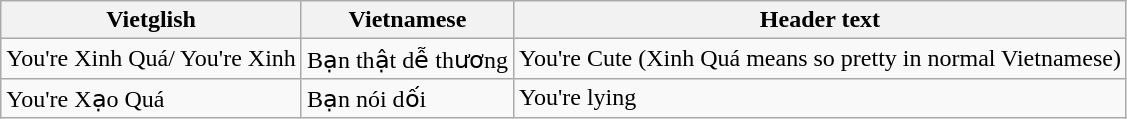<table class="wikitable">
<tr>
<th>Vietglish</th>
<th>Vietnamese</th>
<th>Header text</th>
</tr>
<tr>
<td>You're Xinh Quá/ You're Xinh</td>
<td>Bạn thật dễ thương</td>
<td>You're Cute (Xinh Quá means so pretty in normal Vietnamese)</td>
</tr>
<tr>
<td>You're Xạo Quá</td>
<td>Bạn nói dối</td>
<td>You're lying</td>
</tr>
</table>
